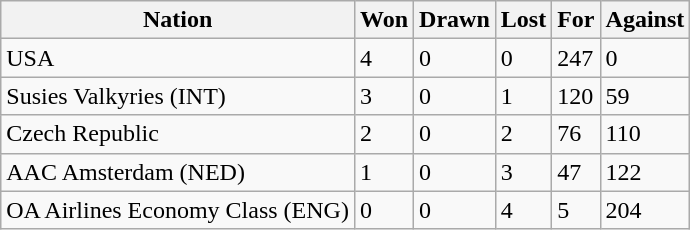<table class="wikitable">
<tr>
<th>Nation</th>
<th>Won</th>
<th>Drawn</th>
<th>Lost</th>
<th>For</th>
<th>Against</th>
</tr>
<tr>
<td>USA</td>
<td>4</td>
<td>0</td>
<td>0</td>
<td>247</td>
<td>0</td>
</tr>
<tr>
<td>Susies Valkyries (INT)</td>
<td>3</td>
<td>0</td>
<td>1</td>
<td>120</td>
<td>59</td>
</tr>
<tr>
<td>Czech Republic</td>
<td>2</td>
<td>0</td>
<td>2</td>
<td>76</td>
<td>110</td>
</tr>
<tr>
<td>AAC Amsterdam (NED)</td>
<td>1</td>
<td>0</td>
<td>3</td>
<td>47</td>
<td>122</td>
</tr>
<tr>
<td>OA Airlines Economy Class (ENG)</td>
<td>0</td>
<td>0</td>
<td>4</td>
<td>5</td>
<td>204</td>
</tr>
</table>
